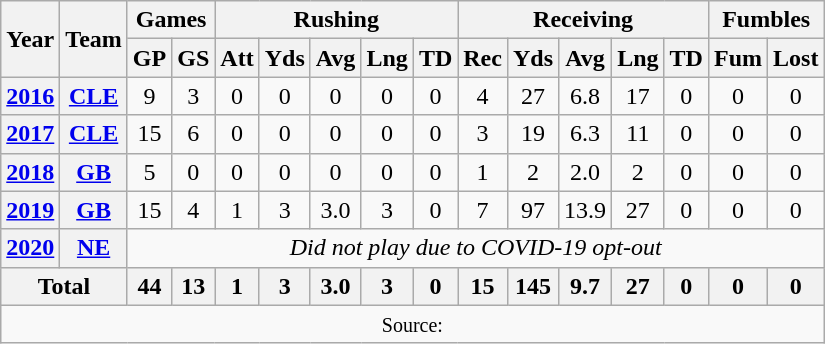<table class="wikitable" style="text-align:center;">
<tr>
<th rowspan="2">Year</th>
<th rowspan="2">Team</th>
<th colspan="2">Games</th>
<th colspan="5">Rushing</th>
<th colspan="5">Receiving</th>
<th colspan="2">Fumbles</th>
</tr>
<tr>
<th>GP</th>
<th>GS</th>
<th>Att</th>
<th>Yds</th>
<th>Avg</th>
<th>Lng</th>
<th>TD</th>
<th>Rec</th>
<th>Yds</th>
<th>Avg</th>
<th>Lng</th>
<th>TD</th>
<th>Fum</th>
<th>Lost</th>
</tr>
<tr>
<th><a href='#'>2016</a></th>
<th><a href='#'>CLE</a></th>
<td>9</td>
<td>3</td>
<td>0</td>
<td>0</td>
<td>0</td>
<td>0</td>
<td>0</td>
<td>4</td>
<td>27</td>
<td>6.8</td>
<td>17</td>
<td>0</td>
<td>0</td>
<td>0</td>
</tr>
<tr>
<th><a href='#'>2017</a></th>
<th><a href='#'>CLE</a></th>
<td>15</td>
<td>6</td>
<td>0</td>
<td>0</td>
<td>0</td>
<td>0</td>
<td>0</td>
<td>3</td>
<td>19</td>
<td>6.3</td>
<td>11</td>
<td>0</td>
<td>0</td>
<td>0</td>
</tr>
<tr>
<th><a href='#'>2018</a></th>
<th><a href='#'>GB</a></th>
<td>5</td>
<td>0</td>
<td>0</td>
<td>0</td>
<td>0</td>
<td>0</td>
<td>0</td>
<td>1</td>
<td>2</td>
<td>2.0</td>
<td>2</td>
<td>0</td>
<td>0</td>
<td>0</td>
</tr>
<tr>
<th><a href='#'>2019</a></th>
<th><a href='#'>GB</a></th>
<td>15</td>
<td>4</td>
<td>1</td>
<td>3</td>
<td>3.0</td>
<td>3</td>
<td>0</td>
<td>7</td>
<td>97</td>
<td>13.9</td>
<td>27</td>
<td>0</td>
<td>0</td>
<td>0</td>
</tr>
<tr>
<th><a href='#'>2020</a></th>
<th><a href='#'>NE</a></th>
<td colspan="14" style="text-align:center;"><em>Did not play due to COVID-19 opt-out</em></td>
</tr>
<tr>
<th colspan="2">Total</th>
<th>44</th>
<th>13</th>
<th>1</th>
<th>3</th>
<th>3.0</th>
<th>3</th>
<th>0</th>
<th>15</th>
<th>145</th>
<th>9.7</th>
<th>27</th>
<th>0</th>
<th>0</th>
<th>0</th>
</tr>
<tr>
<td colspan="16"><small>Source: </small></td>
</tr>
</table>
